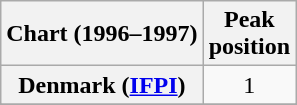<table class="wikitable sortable plainrowheaders" style="text-align:center">
<tr>
<th>Chart (1996–1997)</th>
<th>Peak<br>position</th>
</tr>
<tr>
<th scope="row">Denmark (<a href='#'>IFPI</a>)</th>
<td>1</td>
</tr>
<tr>
</tr>
<tr>
</tr>
</table>
